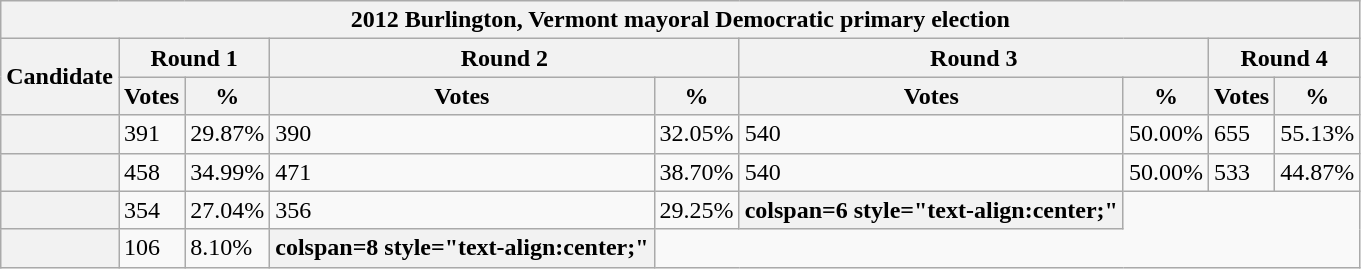<table class="wikitable sortable">
<tr>
<th colspan="9">2012 Burlington, Vermont mayoral Democratic primary election</th>
</tr>
<tr style="background:#eee; text-align:center;">
<th rowspan=2 style="text-align:center;">Candidate</th>
<th colspan=2 style="text-align:center;">Round 1</th>
<th colspan=2 style="text-align:center;">Round 2</th>
<th colspan=2 style="text-align:center;">Round 3</th>
<th colspan=2 style="text-align:center;">Round 4</th>
</tr>
<tr>
<th>Votes</th>
<th>%</th>
<th>Votes</th>
<th>%</th>
<th>Votes</th>
<th>%</th>
<th>Votes</th>
<th>%</th>
</tr>
<tr>
<th scope="row" style="text-align:left;"></th>
<td>391</td>
<td>29.87%</td>
<td>390</td>
<td>32.05%</td>
<td>540</td>
<td>50.00%</td>
<td> 655</td>
<td> 55.13%</td>
</tr>
<tr>
<th scope="row" style="text-align:left;"></th>
<td>458</td>
<td>34.99%</td>
<td>471</td>
<td>38.70%</td>
<td>540</td>
<td>50.00%</td>
<td> 533</td>
<td> 44.87%</td>
</tr>
<tr>
<th scope="row" style="text-align:left;"></th>
<td>354</td>
<td>27.04%</td>
<td>356</td>
<td>29.25%</td>
<th>colspan=6 style="text-align:center;" </th>
</tr>
<tr>
<th scope="row" style="text-align:left;"></th>
<td>106</td>
<td>8.10%</td>
<th>colspan=8 style="text-align:center;" </th>
</tr>
</table>
